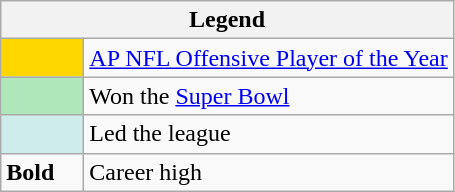<table class="wikitable">
<tr>
<th colspan="2">Legend</th>
</tr>
<tr>
<td style="background:#ffd700; width:3em;"></td>
<td><a href='#'>AP NFL Offensive Player of the Year</a></td>
</tr>
<tr>
<td style="background:#afe6ba; width:3em;"></td>
<td>Won the <a href='#'>Super Bowl</a></td>
</tr>
<tr>
<td style="background:#cfecec; width:3em;"></td>
<td>Led the league</td>
</tr>
<tr>
<td><strong>Bold</strong></td>
<td>Career high</td>
</tr>
</table>
